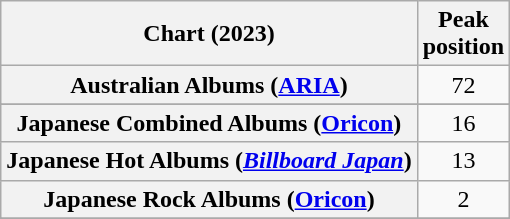<table class="wikitable sortable plainrowheaders" style="text-align:center">
<tr>
<th scope="col">Chart (2023)</th>
<th scope="col">Peak<br>position</th>
</tr>
<tr>
<th scope="row">Australian Albums (<a href='#'>ARIA</a>)</th>
<td>72</td>
</tr>
<tr>
</tr>
<tr>
</tr>
<tr>
</tr>
<tr>
</tr>
<tr>
</tr>
<tr>
</tr>
<tr>
</tr>
<tr>
</tr>
<tr>
</tr>
<tr>
<th scope="row">Japanese Combined Albums (<a href='#'>Oricon</a>)</th>
<td>16</td>
</tr>
<tr>
<th scope="row">Japanese Hot Albums (<em><a href='#'>Billboard Japan</a></em>)</th>
<td>13</td>
</tr>
<tr>
<th scope="row">Japanese Rock Albums (<a href='#'>Oricon</a>)</th>
<td>2</td>
</tr>
<tr>
</tr>
<tr>
</tr>
<tr>
</tr>
<tr>
</tr>
<tr>
</tr>
<tr>
</tr>
<tr>
</tr>
<tr>
</tr>
</table>
